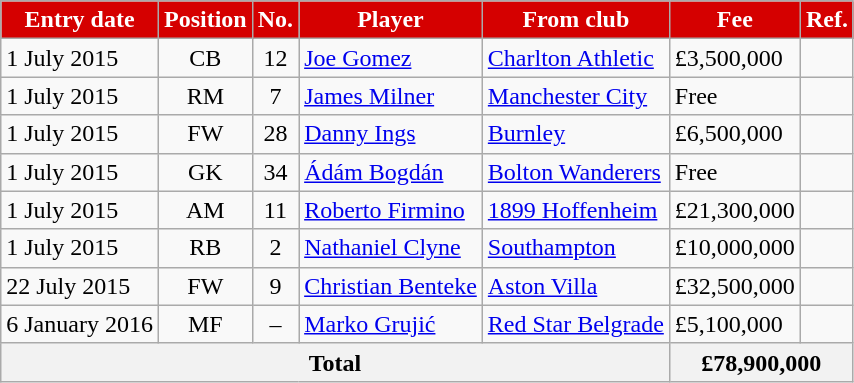<table class="wikitable sortable">
<tr>
<th style="background:#d50000; color:white;">Entry date</th>
<th style="background:#d50000; color:white;">Position</th>
<th style="background:#d50000; color:white;">No.</th>
<th style="background:#d50000; color:white;">Player</th>
<th style="background:#d50000; color:white;">From club</th>
<th style="background:#d50000; color:white;">Fee</th>
<th style="background:#d50000; color:white;">Ref.</th>
</tr>
<tr>
<td>1 July 2015</td>
<td style="text-align:center;">CB</td>
<td style="text-align:center;">12</td>
<td style="text-align:left;"> <a href='#'>Joe Gomez</a></td>
<td style="text-align:left;"> <a href='#'>Charlton Athletic</a></td>
<td>£3,500,000</td>
<td></td>
</tr>
<tr>
<td>1 July 2015</td>
<td style="text-align:center;">RM</td>
<td style="text-align:center;">7</td>
<td style="text-align:left;"> <a href='#'>James Milner</a></td>
<td style="text-align:left;"> <a href='#'>Manchester City</a></td>
<td>Free</td>
<td></td>
</tr>
<tr>
<td>1 July 2015</td>
<td style="text-align:center;">FW</td>
<td style="text-align:center;">28</td>
<td style="text-align:left;"> <a href='#'>Danny Ings</a></td>
<td style="text-align:left;"> <a href='#'>Burnley</a></td>
<td>£6,500,000</td>
<td></td>
</tr>
<tr>
<td>1 July 2015</td>
<td style="text-align:center;">GK</td>
<td style="text-align:center;">34</td>
<td style="text-align:left;"> <a href='#'>Ádám Bogdán</a></td>
<td style="text-align:left;"> <a href='#'>Bolton Wanderers</a></td>
<td>Free</td>
<td></td>
</tr>
<tr>
<td>1 July 2015</td>
<td style="text-align:center;">AM</td>
<td style="text-align:center;">11</td>
<td style="text-align:left;"> <a href='#'>Roberto Firmino</a></td>
<td style="text-align:left;"> <a href='#'>1899 Hoffenheim</a></td>
<td>£21,300,000</td>
<td></td>
</tr>
<tr>
<td>1 July 2015</td>
<td style="text-align:center;">RB</td>
<td style="text-align:center;">2</td>
<td style="text-align:left;"> <a href='#'>Nathaniel Clyne</a></td>
<td style="text-align:left;"> <a href='#'>Southampton</a></td>
<td>£10,000,000</td>
<td></td>
</tr>
<tr>
<td>22 July 2015</td>
<td style="text-align:center;">FW</td>
<td style="text-align:center;">9</td>
<td style="text-align:left;"> <a href='#'>Christian Benteke</a></td>
<td style="text-align:left;"> <a href='#'>Aston Villa</a></td>
<td>£32,500,000</td>
<td></td>
</tr>
<tr>
<td>6 January 2016</td>
<td style="text-align:center;">MF</td>
<td style="text-align:center;">–</td>
<td style="text-align:left;"> <a href='#'>Marko Grujić</a></td>
<td style="text-align:left;"> <a href='#'>Red Star Belgrade</a></td>
<td>£5,100,000</td>
<td></td>
</tr>
<tr>
<th colspan="5">Total</th>
<th colspan="2">£78,900,000</th>
</tr>
</table>
